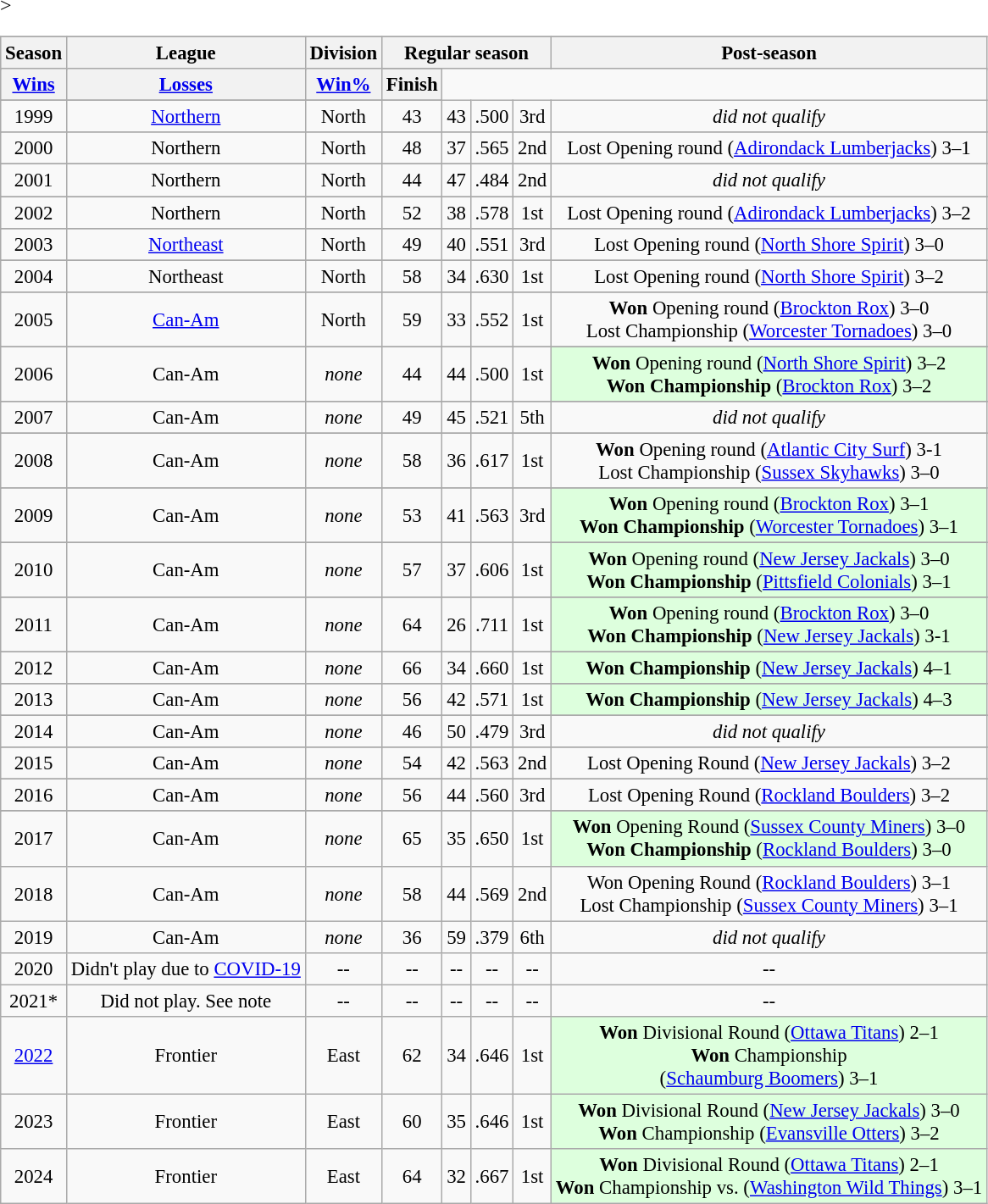<table class="wikitable" border="1" style="text-align:center; font-size:95%">
<tr>
</tr>
<tr style="text-align:center; font-weight:bold; background-color:#dddddd;" |>
<th rowspan=2>Season</th>
<th rowspan=2>League</th>
<th rowspan=2>Division</th>
<th colspan=4>Regular season</th>
<th rowspan=2>Post-season</th>
</tr>
<tr>
</tr>
<tr style="text-align:center; font-weight:bold; background-color:#dddddd;" |>
<th><a href='#'>Wins</a></th>
<th><a href='#'>Losses</a></th>
<th><a href='#'>Win%</a></th>
<th>Finish</th>
</tr>
<tr </onlyinclude>>
</tr>
<tr>
</tr>
<tr style="text-align:center">
<td>1999</td>
<td><a href='#'>Northern</a></td>
<td>North</td>
<td>43</td>
<td>43</td>
<td>.500</td>
<td>3rd</td>
<td><em>did not qualify</em></td>
</tr>
<tr>
</tr>
<tr style="text-align:center">
<td>2000</td>
<td>Northern</td>
<td>North</td>
<td>48</td>
<td>37</td>
<td>.565</td>
<td>2nd</td>
<td>Lost Opening round (<a href='#'>Adirondack Lumberjacks</a>) 3–1</td>
</tr>
<tr>
</tr>
<tr style="text-align:center">
<td>2001</td>
<td>Northern</td>
<td>North</td>
<td>44</td>
<td>47</td>
<td>.484</td>
<td>2nd</td>
<td><em>did not qualify</em></td>
</tr>
<tr>
</tr>
<tr style="text-align:center">
<td>2002</td>
<td>Northern</td>
<td>North</td>
<td>52</td>
<td>38</td>
<td>.578</td>
<td>1st</td>
<td>Lost Opening round (<a href='#'>Adirondack Lumberjacks</a>) 3–2</td>
</tr>
<tr>
</tr>
<tr style="text-align:center">
<td>2003</td>
<td><a href='#'>Northeast</a></td>
<td>North</td>
<td>49</td>
<td>40</td>
<td>.551</td>
<td>3rd</td>
<td>Lost Opening round (<a href='#'>North Shore Spirit</a>) 3–0</td>
</tr>
<tr>
</tr>
<tr style="text-align:center">
<td>2004</td>
<td>Northeast</td>
<td>North</td>
<td>58</td>
<td>34</td>
<td>.630</td>
<td>1st</td>
<td>Lost Opening round (<a href='#'>North Shore Spirit</a>) 3–2</td>
</tr>
<tr>
</tr>
<tr style="text-align:center">
<td>2005</td>
<td><a href='#'>Can-Am</a></td>
<td>North</td>
<td>59</td>
<td>33</td>
<td>.552</td>
<td>1st</td>
<td><strong>Won</strong> Opening round (<a href='#'>Brockton Rox</a>) 3–0<br>Lost Championship (<a href='#'>Worcester Tornadoes</a>) 3–0</td>
</tr>
<tr>
</tr>
<tr style="text-align:center">
<td>2006</td>
<td>Can-Am</td>
<td><em>none</em></td>
<td>44</td>
<td>44</td>
<td>.500</td>
<td>1st</td>
<td bgcolor="#ddffdd"><strong>Won</strong> Opening round (<a href='#'>North Shore Spirit</a>) 3–2<br><strong>Won Championship</strong> (<a href='#'>Brockton Rox</a>) 3–2</td>
</tr>
<tr>
</tr>
<tr style="text-align:center">
<td>2007</td>
<td>Can-Am</td>
<td><em>none</em></td>
<td>49</td>
<td>45</td>
<td>.521</td>
<td>5th</td>
<td><em>did not qualify</em></td>
</tr>
<tr>
</tr>
<tr style="text-align:center">
<td>2008</td>
<td>Can-Am</td>
<td><em>none</em></td>
<td>58</td>
<td>36</td>
<td>.617</td>
<td>1st</td>
<td><strong>Won</strong> Opening round (<a href='#'>Atlantic City Surf</a>) 3-1<br>Lost Championship (<a href='#'>Sussex Skyhawks</a>) 3–0</td>
</tr>
<tr>
</tr>
<tr style="text-align:center">
<td>2009</td>
<td>Can-Am</td>
<td><em>none</em></td>
<td>53</td>
<td>41</td>
<td>.563</td>
<td>3rd</td>
<td bgcolor="#ddffdd"><strong>Won</strong> Opening round (<a href='#'>Brockton Rox</a>) 3–1<br><strong>Won Championship</strong> (<a href='#'>Worcester Tornadoes</a>) 3–1</td>
</tr>
<tr>
</tr>
<tr style="text-align:center">
<td>2010</td>
<td>Can-Am</td>
<td><em>none</em></td>
<td>57</td>
<td>37</td>
<td>.606</td>
<td>1st</td>
<td bgcolor="#ddffdd"><strong>Won</strong> Opening round (<a href='#'>New Jersey Jackals</a>) 3–0<br><strong>Won Championship</strong> (<a href='#'>Pittsfield Colonials</a>) 3–1</td>
</tr>
<tr>
</tr>
<tr style="text-align:center">
<td>2011</td>
<td>Can-Am</td>
<td><em>none</em></td>
<td>64</td>
<td>26</td>
<td>.711</td>
<td>1st</td>
<td bgcolor="#ddffdd"><strong>Won</strong> Opening round (<a href='#'>Brockton Rox</a>) 3–0<br><strong>Won Championship</strong> (<a href='#'>New Jersey Jackals</a>) 3-1</td>
</tr>
<tr>
</tr>
<tr style="text-align:center">
<td>2012</td>
<td>Can-Am</td>
<td><em>none</em></td>
<td>66</td>
<td>34</td>
<td>.660</td>
<td>1st</td>
<td bgcolor="#ddffdd"><strong>Won Championship</strong> (<a href='#'>New Jersey Jackals</a>) 4–1</td>
</tr>
<tr>
</tr>
<tr style="text-align:center">
<td>2013</td>
<td>Can-Am</td>
<td><em>none</em></td>
<td>56</td>
<td>42</td>
<td>.571</td>
<td>1st</td>
<td bgcolor="#ddffdd"><strong>Won Championship</strong> (<a href='#'>New Jersey Jackals</a>) 4–3</td>
</tr>
<tr>
</tr>
<tr style="text-align:center">
<td>2014</td>
<td>Can-Am</td>
<td><em>none</em></td>
<td>46</td>
<td>50</td>
<td>.479</td>
<td>3rd</td>
<td><em>did not qualify</em></td>
</tr>
<tr>
</tr>
<tr style="text-align:center">
<td>2015</td>
<td>Can-Am</td>
<td><em>none</em></td>
<td>54</td>
<td>42</td>
<td>.563</td>
<td>2nd</td>
<td>Lost Opening Round (<a href='#'>New Jersey Jackals</a>) 3–2</td>
</tr>
<tr>
</tr>
<tr style="text-align:center">
<td>2016</td>
<td>Can-Am</td>
<td><em>none</em></td>
<td>56</td>
<td>44</td>
<td>.560</td>
<td>3rd</td>
<td>Lost Opening Round (<a href='#'>Rockland Boulders</a>) 3–2</td>
</tr>
<tr>
</tr>
<tr style="text-align:center">
<td>2017</td>
<td>Can-Am</td>
<td><em>none</em></td>
<td>65</td>
<td>35</td>
<td>.650</td>
<td>1st</td>
<td bgcolor="#ddffdd"><strong>Won</strong> Opening Round (<a href='#'>Sussex County Miners</a>) 3–0 <br> <strong>Won Championship</strong> (<a href='#'>Rockland Boulders</a>) 3–0</td>
</tr>
<tr style="text-align:center">
<td>2018</td>
<td>Can-Am</td>
<td><em>none</em></td>
<td>58</td>
<td>44</td>
<td>.569</td>
<td>2nd</td>
<td>Won Opening Round (<a href='#'>Rockland Boulders</a>) 3–1 <br> Lost Championship (<a href='#'>Sussex County Miners</a>) 3–1</td>
</tr>
<tr style="text-align:center">
<td>2019</td>
<td>Can-Am</td>
<td><em>none</em></td>
<td>36</td>
<td>59</td>
<td>.379</td>
<td>6th</td>
<td><em>did not qualify</em></td>
</tr>
<tr>
<td>2020</td>
<td>Didn't play due to <a href='#'>COVID-19</a></td>
<td>--</td>
<td>--</td>
<td>--</td>
<td>--</td>
<td>--</td>
<td>--</td>
</tr>
<tr>
<td>2021*</td>
<td>Did not play.  See note</td>
<td>--</td>
<td>--</td>
<td>--</td>
<td>--</td>
<td>--</td>
<td>--</td>
</tr>
<tr>
<td><a href='#'>2022</a></td>
<td>Frontier</td>
<td>East</td>
<td>62</td>
<td>34</td>
<td>.646</td>
<td>1st</td>
<td bgcolor="#ddffdd"><strong>Won</strong> Divisional Round (<a href='#'>Ottawa Titans</a>) 2–1 <br> <strong>Won</strong> Championship<br>(<a href='#'>Schaumburg Boomers</a>) 3–1</td>
</tr>
<tr>
<td>2023</td>
<td>Frontier</td>
<td>East</td>
<td>60</td>
<td>35</td>
<td>.646</td>
<td>1st</td>
<td bgcolor="#ddffdd"><strong>Won</strong> Divisional Round (<a href='#'>New Jersey Jackals</a>) 3–0 <br> <strong>Won</strong> Championship (<a href='#'>Evansville Otters</a>) 3–2</td>
</tr>
<tr>
<td>2024</td>
<td>Frontier</td>
<td>East</td>
<td>64</td>
<td>32</td>
<td>.667</td>
<td>1st</td>
<td bgcolor="#ddffdd"><strong>Won</strong> Divisional Round (<a href='#'>Ottawa Titans</a>) 2–1 <br> <strong>Won</strong> Championship vs. (<a href='#'>Washington Wild Things</a>) 3–1</td>
</tr>
</table>
